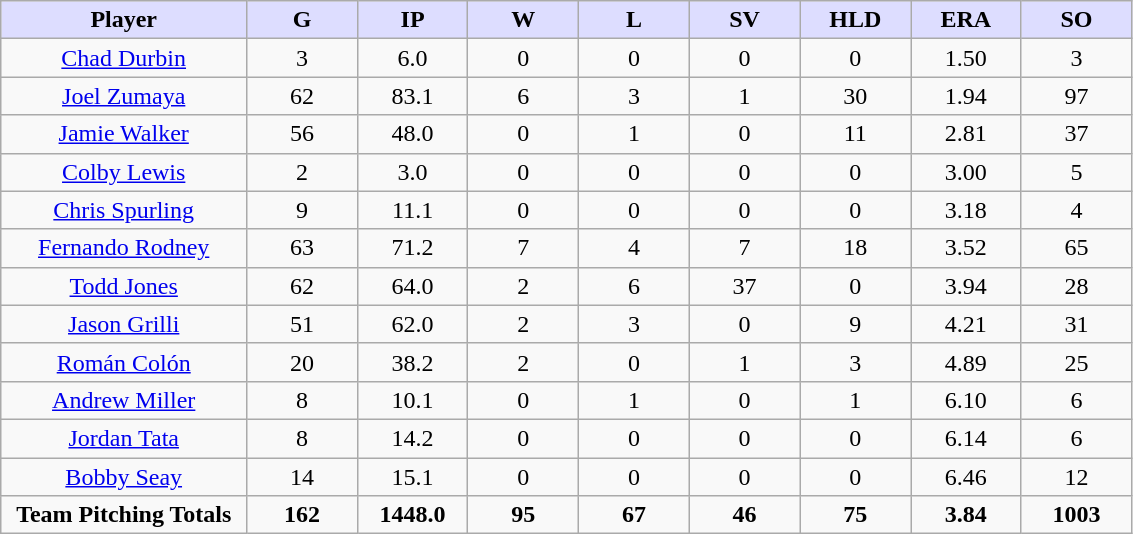<table class="wikitable sortable" style="text-align:center;">
<tr>
<th style="background:#ddf; width:20%;">Player</th>
<th style="background:#ddf; width:9%;">G</th>
<th style="background:#ddf; width:9%;">IP</th>
<th style="background:#ddf; width:9%;">W</th>
<th style="background:#ddf; width:9%;">L</th>
<th style="background:#ddf; width:9%;">SV</th>
<th style="background:#ddf; width:9%;">HLD</th>
<th style="background:#ddf; width:9%;">ERA</th>
<th style="background:#ddf; width:9%;">SO</th>
</tr>
<tr>
<td><a href='#'>Chad Durbin</a></td>
<td>3</td>
<td>6.0</td>
<td>0</td>
<td>0</td>
<td>0</td>
<td>0</td>
<td>1.50</td>
<td>3</td>
</tr>
<tr>
<td><a href='#'>Joel Zumaya</a></td>
<td>62</td>
<td>83.1</td>
<td>6</td>
<td>3</td>
<td>1</td>
<td>30</td>
<td>1.94</td>
<td>97</td>
</tr>
<tr>
<td><a href='#'>Jamie Walker</a></td>
<td>56</td>
<td>48.0</td>
<td>0</td>
<td>1</td>
<td>0</td>
<td>11</td>
<td>2.81</td>
<td>37</td>
</tr>
<tr>
<td><a href='#'>Colby Lewis</a></td>
<td>2</td>
<td>3.0</td>
<td>0</td>
<td>0</td>
<td>0</td>
<td>0</td>
<td>3.00</td>
<td>5</td>
</tr>
<tr>
<td><a href='#'>Chris Spurling</a></td>
<td>9</td>
<td>11.1</td>
<td>0</td>
<td>0</td>
<td>0</td>
<td>0</td>
<td>3.18</td>
<td>4</td>
</tr>
<tr>
<td><a href='#'>Fernando Rodney</a></td>
<td>63</td>
<td>71.2</td>
<td>7</td>
<td>4</td>
<td>7</td>
<td>18</td>
<td>3.52</td>
<td>65</td>
</tr>
<tr>
<td><a href='#'>Todd Jones</a></td>
<td>62</td>
<td>64.0</td>
<td>2</td>
<td>6</td>
<td>37</td>
<td>0</td>
<td>3.94</td>
<td>28</td>
</tr>
<tr>
<td><a href='#'>Jason Grilli</a></td>
<td>51</td>
<td>62.0</td>
<td>2</td>
<td>3</td>
<td>0</td>
<td>9</td>
<td>4.21</td>
<td>31</td>
</tr>
<tr>
<td><a href='#'>Román Colón</a></td>
<td>20</td>
<td>38.2</td>
<td>2</td>
<td>0</td>
<td>1</td>
<td>3</td>
<td>4.89</td>
<td>25</td>
</tr>
<tr>
<td><a href='#'>Andrew Miller</a></td>
<td>8</td>
<td>10.1</td>
<td>0</td>
<td>1</td>
<td>0</td>
<td>1</td>
<td>6.10</td>
<td>6</td>
</tr>
<tr>
<td><a href='#'>Jordan Tata</a></td>
<td>8</td>
<td>14.2</td>
<td>0</td>
<td>0</td>
<td>0</td>
<td>0</td>
<td>6.14</td>
<td>6</td>
</tr>
<tr>
<td><a href='#'>Bobby Seay</a></td>
<td>14</td>
<td>15.1</td>
<td>0</td>
<td>0</td>
<td>0</td>
<td>0</td>
<td>6.46</td>
<td>12</td>
</tr>
<tr>
<td><strong>Team Pitching Totals</strong></td>
<td><strong>162</strong></td>
<td><strong>1448.0</strong></td>
<td><strong>95</strong></td>
<td><strong>67</strong></td>
<td><strong>46</strong></td>
<td><strong>75</strong></td>
<td><strong>3.84</strong></td>
<td><strong>1003</strong></td>
</tr>
</table>
